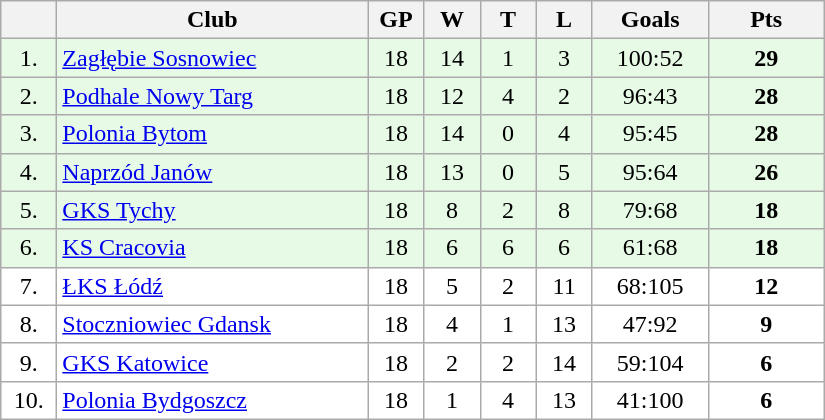<table class="wikitable">
<tr>
<th width="30"></th>
<th width="200">Club</th>
<th width="30">GP</th>
<th width="30">W</th>
<th width="30">T</th>
<th width="30">L</th>
<th width="70">Goals</th>
<th width="70">Pts</th>
</tr>
<tr bgcolor="#e6fae6" align="center">
<td>1.</td>
<td align="left"><a href='#'>Zagłębie Sosnowiec</a></td>
<td>18</td>
<td>14</td>
<td>1</td>
<td>3</td>
<td>100:52</td>
<td><strong>29</strong></td>
</tr>
<tr bgcolor="#e6fae6" align="center">
<td>2.</td>
<td align="left"><a href='#'>Podhale Nowy Targ</a></td>
<td>18</td>
<td>12</td>
<td>4</td>
<td>2</td>
<td>96:43</td>
<td><strong>28</strong></td>
</tr>
<tr bgcolor="#e6fae6" align="center">
<td>3.</td>
<td align="left"><a href='#'>Polonia Bytom</a></td>
<td>18</td>
<td>14</td>
<td>0</td>
<td>4</td>
<td>95:45</td>
<td><strong>28</strong></td>
</tr>
<tr bgcolor="#e6fae6" align="center">
<td>4.</td>
<td align="left"><a href='#'>Naprzód Janów</a></td>
<td>18</td>
<td>13</td>
<td>0</td>
<td>5</td>
<td>95:64</td>
<td><strong>26</strong></td>
</tr>
<tr bgcolor="#e6fae6" align="center">
<td>5.</td>
<td align="left"><a href='#'>GKS Tychy</a></td>
<td>18</td>
<td>8</td>
<td>2</td>
<td>8</td>
<td>79:68</td>
<td><strong>18</strong></td>
</tr>
<tr bgcolor="#e6fae6" align="center">
<td>6.</td>
<td align="left"><a href='#'>KS Cracovia</a></td>
<td>18</td>
<td>6</td>
<td>6</td>
<td>6</td>
<td>61:68</td>
<td><strong>18</strong></td>
</tr>
<tr bgcolor="#FFFFFF" align="center">
<td>7.</td>
<td align="left"><a href='#'>ŁKS Łódź</a></td>
<td>18</td>
<td>5</td>
<td>2</td>
<td>11</td>
<td>68:105</td>
<td><strong>12</strong></td>
</tr>
<tr bgcolor="#FFFFFF" align="center">
<td>8.</td>
<td align="left"><a href='#'>Stoczniowiec Gdansk</a></td>
<td>18</td>
<td>4</td>
<td>1</td>
<td>13</td>
<td>47:92</td>
<td><strong>9</strong></td>
</tr>
<tr bgcolor="#FFFFFF" align="center">
<td>9.</td>
<td align="left"><a href='#'>GKS Katowice</a></td>
<td>18</td>
<td>2</td>
<td>2</td>
<td>14</td>
<td>59:104</td>
<td><strong>6</strong></td>
</tr>
<tr bgcolor="#FFFFFF" align="center">
<td>10.</td>
<td align="left"><a href='#'>Polonia Bydgoszcz</a></td>
<td>18</td>
<td>1</td>
<td>4</td>
<td>13</td>
<td>41:100</td>
<td><strong>6</strong></td>
</tr>
</table>
